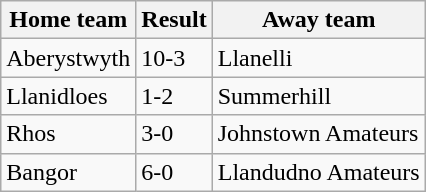<table class="wikitable">
<tr>
<th>Home team</th>
<th>Result</th>
<th>Away team</th>
</tr>
<tr>
<td>Aberystwyth</td>
<td>10-3</td>
<td>Llanelli</td>
</tr>
<tr>
<td>Llanidloes</td>
<td>1-2</td>
<td>Summerhill</td>
</tr>
<tr>
<td>Rhos</td>
<td>3-0</td>
<td>Johnstown Amateurs</td>
</tr>
<tr>
<td>Bangor</td>
<td>6-0</td>
<td>Llandudno Amateurs</td>
</tr>
</table>
